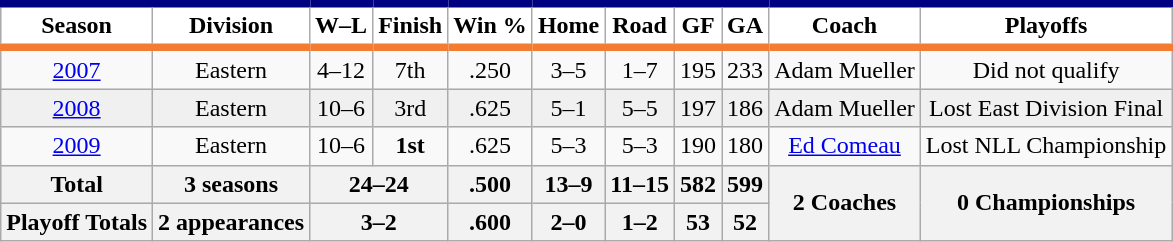<table class="wikitable">
<tr>
<th style="background:#FFFFFF;border-top:navy 5px solid;border-bottom:#F47C30 5px solid;">Season</th>
<th style="background:#FFFFFF;border-top:navy 5px solid;border-bottom:#F47C30 5px solid;">Division</th>
<th style="background:#FFFFFF;border-top:navy 5px solid;border-bottom:#F47C30 5px solid;">W–L</th>
<th style="background:#FFFFFF;border-top:navy 5px solid;border-bottom:#F47C30 5px solid;">Finish</th>
<th style="background:#FFFFFF;border-top:navy 5px solid;border-bottom:#F47C30 5px solid;">Win %</th>
<th style="background:#FFFFFF;border-top:navy 5px solid;border-bottom:#F47C30 5px solid;">Home</th>
<th style="background:#FFFFFF;border-top:navy 5px solid;border-bottom:#F47C30 5px solid;">Road</th>
<th style="background:#FFFFFF;border-top:navy 5px solid;border-bottom:#F47C30 5px solid;">GF</th>
<th style="background:#FFFFFF;border-top:navy 5px solid;border-bottom:#F47C30 5px solid;">GA</th>
<th style="background:#FFFFFF;border-top:navy 5px solid;border-bottom:#F47C30 5px solid;">Coach</th>
<th style="background:#FFFFFF;border-top:navy 5px solid;border-bottom:#F47C30 5px solid;">Playoffs</th>
</tr>
<tr ALIGN=center>
<td><a href='#'>2007</a></td>
<td>Eastern</td>
<td>4–12</td>
<td>7th</td>
<td>.250</td>
<td>3–5</td>
<td>1–7</td>
<td>195</td>
<td>233</td>
<td>Adam Mueller</td>
<td>Did not qualify</td>
</tr>
<tr ALIGN=center bgcolor="#f0f0f0">
<td><a href='#'>2008</a></td>
<td>Eastern</td>
<td>10–6</td>
<td>3rd</td>
<td>.625</td>
<td>5–1</td>
<td>5–5</td>
<td>197</td>
<td>186</td>
<td>Adam Mueller</td>
<td>Lost East Division Final</td>
</tr>
<tr ALIGN=center>
<td><a href='#'>2009</a></td>
<td>Eastern</td>
<td>10–6</td>
<td><strong>1st</strong></td>
<td>.625</td>
<td>5–3</td>
<td>5–3</td>
<td>190</td>
<td>180</td>
<td><a href='#'>Ed Comeau</a></td>
<td>Lost NLL Championship</td>
</tr>
<tr ALIGN=center bgcolor="#e0e0e0">
<th>Total</th>
<th>3 seasons</th>
<th colspan="2">24–24</th>
<th>.500</th>
<th>13–9</th>
<th>11–15</th>
<th>582</th>
<th>599</th>
<th rowspan="2">2 Coaches</th>
<th rowspan="2">0 Championships</th>
</tr>
<tr>
<th>Playoff Totals</th>
<th>2 appearances</th>
<th colspan="2">3–2</th>
<th>.600</th>
<th>2–0</th>
<th>1–2</th>
<th>53</th>
<th>52</th>
</tr>
</table>
